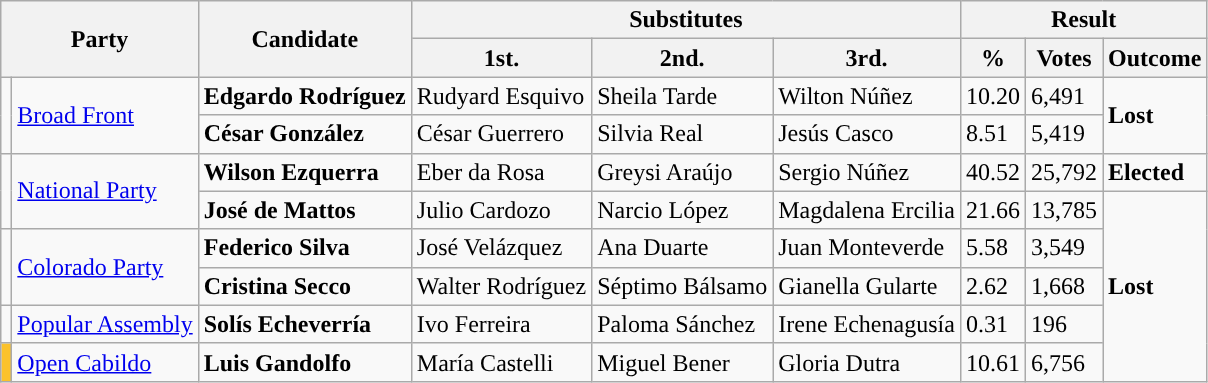<table class="wikitable">
<tr>
<th colspan="2" rowspan="2">Party</th>
<th rowspan="2">Candidate</th>
<th colspan="3">Substitutes</th>
<th colspan="3">Result</th>
</tr>
<tr>
<th>1st.</th>
<th>2nd.</th>
<th>3rd.</th>
<th>%</th>
<th>Votes</th>
<th>Outcome</th>
</tr>
<tr>
<td rowspan="2" style="background:"></td>
<td rowspan="2"><a href='#'>Broad Front</a></td>
<td><strong>Edgardo Rodríguez</strong></td>
<td>Rudyard Esquivo</td>
<td>Sheila Tarde</td>
<td>Wilton Núñez</td>
<td>10.20</td>
<td>6,491</td>
<td rowspan="2"><strong>Lost</strong> </td>
</tr>
<tr>
<td><strong>César González</strong></td>
<td>César Guerrero</td>
<td>Silvia Real</td>
<td>Jesús Casco</td>
<td>8.51</td>
<td>5,419</td>
</tr>
<tr>
<td rowspan="2" style="background:"></td>
<td rowspan="2"><a href='#'>National Party</a></td>
<td><strong>Wilson Ezquerra</strong></td>
<td>Eber da Rosa</td>
<td>Greysi Araújo</td>
<td>Sergio Núñez</td>
<td>40.52</td>
<td>25,792</td>
<td><strong>Elected</strong> </td>
</tr>
<tr>
<td><strong>José de Mattos</strong></td>
<td>Julio Cardozo</td>
<td>Narcio López</td>
<td>Magdalena Ercilia</td>
<td>21.66</td>
<td>13,785</td>
<td rowspan="5"><strong>Lost</strong> </td>
</tr>
<tr>
<td rowspan="2" style="background:"></td>
<td rowspan="2"><a href='#'>Colorado Party</a></td>
<td><strong>Federico Silva</strong></td>
<td>José Velázquez</td>
<td>Ana Duarte</td>
<td>Juan Monteverde</td>
<td>5.58</td>
<td>3,549</td>
</tr>
<tr>
<td><strong>Cristina Secco</strong></td>
<td>Walter Rodríguez</td>
<td>Séptimo Bálsamo</td>
<td>Gianella Gularte</td>
<td>2.62</td>
<td>1,668</td>
</tr>
<tr>
<td style="background:"></td>
<td><a href='#'>Popular Assembly</a></td>
<td><strong>Solís Echeverría</strong></td>
<td>Ivo Ferreira</td>
<td>Paloma Sánchez</td>
<td>Irene Echenagusía</td>
<td>0.31</td>
<td>196</td>
</tr>
<tr>
<td style="background:#FBC22B"></td>
<td><a href='#'>Open Cabildo</a></td>
<td><strong>Luis Gandolfo</strong></td>
<td>María Castelli</td>
<td>Miguel Bener</td>
<td>Gloria Dutra</td>
<td>10.61</td>
<td>6,756</td>
</tr>
</table>
